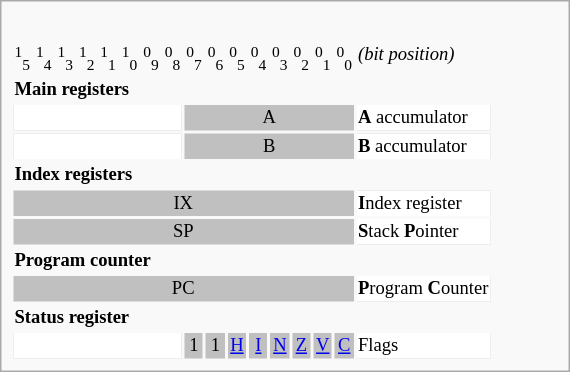<table class="infobox" style="font-size:88%;width:27em;">
<tr>
</tr>
<tr>
<td><br><table style="font-size:88%;">
<tr>
<td style="width:10px; text-align:center;"><sup>1</sup><sub>5</sub></td>
<td style="width:10px; text-align:center;"><sup>1</sup><sub>4</sub></td>
<td style="width:10px; text-align:center;"><sup>1</sup><sub>3</sub></td>
<td style="width:10px; text-align:center;"><sup>1</sup><sub>2</sub></td>
<td style="width:10px; text-align:center;"><sup>1</sup><sub>1</sub></td>
<td style="width:10px; text-align:center;"><sup>1</sup><sub>0</sub></td>
<td style="width:10px; text-align:center;"><sup>0</sup><sub>9</sub></td>
<td style="width:10px; text-align:center;"><sup>0</sup><sub>8</sub></td>
<td style="width:10px; text-align:center;"><sup>0</sup><sub>7</sub></td>
<td style="width:10px; text-align:center;"><sup>0</sup><sub>6</sub></td>
<td style="width:10px; text-align:center;"><sup>0</sup><sub>5</sub></td>
<td style="width:10px; text-align:center;"><sup>0</sup><sub>4</sub></td>
<td style="width:10px; text-align:center;"><sup>0</sup><sub>3</sub></td>
<td style="width:10px; text-align:center;"><sup>0</sup><sub>2</sub></td>
<td style="width:10px; text-align:center;"><sup>0</sup><sub>1</sub></td>
<td style="width:10px; text-align:center;"><sup>0</sup><sub>0</sub></td>
<td style="width:auto;"><em>(bit position)</em></td>
</tr>
<tr>
<td colspan="17"><strong>Main registers</strong></td>
</tr>
<tr style="background:silver;color:black">
<td style="text-align:center; background:white" colspan="8"> </td>
<td style="text-align:center;" colspan="8">A</td>
<td style="width:auto; background:white; color:black;"><strong>A</strong> accumulator</td>
</tr>
<tr style="background:silver;color:black">
<td style="text-align:center; background:white" colspan="8"> </td>
<td style="text-align:center;" colspan="8">B</td>
<td style="width:auto; background:white; color:black;"><strong>B</strong> accumulator</td>
</tr>
<tr>
<td colspan="17"><strong>Index registers</strong></td>
</tr>
<tr style="background:silver;color:black">
<td style="text-align:center;" colspan="16">IX</td>
<td style="background:white; color:black;"><strong>I</strong>ndex register</td>
</tr>
<tr style="background:silver;color:black">
<td style="text-align:center;" colspan="16">SP</td>
<td style="background:white; color:black;"><strong>S</strong>tack <strong>P</strong>ointer</td>
</tr>
<tr>
<td colspan="17"><strong>Program counter</strong></td>
</tr>
<tr style="background:silver;color:black">
<td style="text-align:center;" colspan="16">PC</td>
<td style="background:white; color:black;"><strong>P</strong>rogram <strong>C</strong>ounter</td>
</tr>
<tr>
<td colspan="17"><strong>Status register</strong></td>
</tr>
<tr style="background:silver;color:black">
<td style="text-align:center; background:white" colspan="8"> </td>
<td style="text-align:center;">1</td>
<td style="text-align:center;">1</td>
<td style="text-align:center;"><a href='#'>H</a></td>
<td style="text-align:center;"><a href='#'>I</a></td>
<td style="text-align:center;"><a href='#'>N</a></td>
<td style="text-align:center;"><a href='#'>Z</a></td>
<td style="text-align:center;"><a href='#'>V</a></td>
<td style="text-align:center;"><a href='#'>C</a></td>
<td style="background:white; color:black">Flags</td>
</tr>
</table>
</td>
</tr>
</table>
